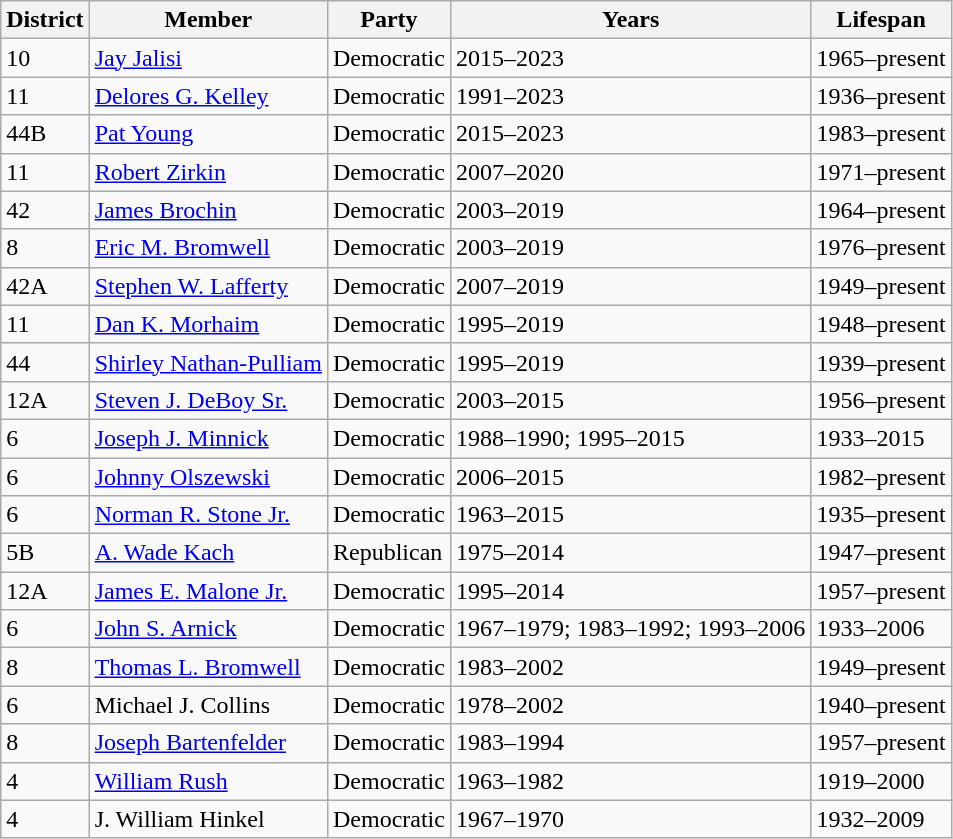<table class="sortable wikitable">
<tr>
<th>District</th>
<th>Member</th>
<th>Party</th>
<th>Years</th>
<th>Lifespan</th>
</tr>
<tr>
<td>10</td>
<td><a href='#'>Jay Jalisi</a></td>
<td>Democratic</td>
<td>2015–2023</td>
<td>1965–present</td>
</tr>
<tr>
<td>11</td>
<td><a href='#'>Delores G. Kelley</a></td>
<td>Democratic</td>
<td>1991–2023</td>
<td>1936–present</td>
</tr>
<tr>
<td>44B</td>
<td><a href='#'>Pat Young</a></td>
<td>Democratic</td>
<td>2015–2023</td>
<td>1983–present</td>
</tr>
<tr>
<td>11</td>
<td><a href='#'>Robert Zirkin</a></td>
<td>Democratic</td>
<td>2007–2020</td>
<td>1971–present</td>
</tr>
<tr>
<td>42</td>
<td><a href='#'>James Brochin</a></td>
<td>Democratic</td>
<td>2003–2019</td>
<td>1964–present</td>
</tr>
<tr>
<td>8</td>
<td><a href='#'>Eric M. Bromwell</a></td>
<td>Democratic</td>
<td>2003–2019</td>
<td>1976–present</td>
</tr>
<tr>
<td>42A</td>
<td><a href='#'>Stephen W. Lafferty</a></td>
<td>Democratic</td>
<td>2007–2019</td>
<td>1949–present</td>
</tr>
<tr>
<td>11</td>
<td><a href='#'>Dan K. Morhaim</a></td>
<td>Democratic</td>
<td>1995–2019</td>
<td>1948–present</td>
</tr>
<tr>
<td>44</td>
<td><a href='#'>Shirley Nathan-Pulliam</a></td>
<td>Democratic</td>
<td>1995–2019</td>
<td>1939–present</td>
</tr>
<tr>
<td>12A</td>
<td><a href='#'>Steven J. DeBoy Sr.</a></td>
<td>Democratic</td>
<td>2003–2015</td>
<td>1956–present</td>
</tr>
<tr>
<td>6</td>
<td><a href='#'>Joseph J. Minnick</a></td>
<td>Democratic</td>
<td>1988–1990; 1995–2015</td>
<td>1933–2015</td>
</tr>
<tr>
<td>6</td>
<td><a href='#'>Johnny Olszewski</a></td>
<td>Democratic</td>
<td>2006–2015</td>
<td>1982–present</td>
</tr>
<tr>
<td>6</td>
<td><a href='#'>Norman R. Stone Jr.</a></td>
<td>Democratic</td>
<td>1963–2015</td>
<td>1935–present</td>
</tr>
<tr>
<td>5B</td>
<td><a href='#'>A. Wade Kach</a></td>
<td>Republican</td>
<td>1975–2014</td>
<td>1947–present</td>
</tr>
<tr>
<td>12A</td>
<td><a href='#'>James E. Malone Jr.</a></td>
<td>Democratic</td>
<td>1995–2014</td>
<td>1957–present</td>
</tr>
<tr>
<td>6</td>
<td><a href='#'>John S. Arnick</a></td>
<td>Democratic</td>
<td>1967–1979; 1983–1992; 1993–2006</td>
<td>1933–2006</td>
</tr>
<tr>
<td>8</td>
<td><a href='#'>Thomas L. Bromwell</a></td>
<td>Democratic</td>
<td>1983–2002</td>
<td>1949–present</td>
</tr>
<tr>
<td>6</td>
<td>Michael J. Collins</td>
<td>Democratic</td>
<td>1978–2002</td>
<td>1940–present</td>
</tr>
<tr>
<td>8</td>
<td><a href='#'>Joseph Bartenfelder</a></td>
<td>Democratic</td>
<td>1983–1994</td>
<td>1957–present</td>
</tr>
<tr>
<td>4</td>
<td><a href='#'>William Rush</a></td>
<td>Democratic</td>
<td>1963–1982</td>
<td>1919–2000</td>
</tr>
<tr>
<td>4</td>
<td>J. William Hinkel</td>
<td>Democratic</td>
<td>1967–1970</td>
<td>1932–2009</td>
</tr>
</table>
